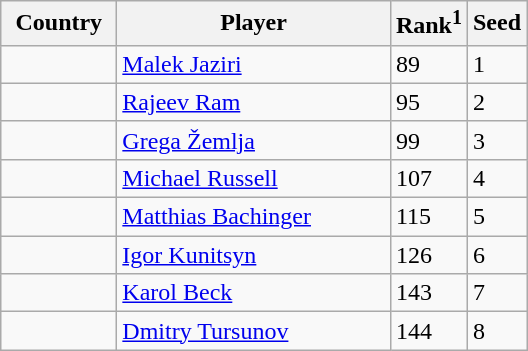<table class="sortable wikitable">
<tr>
<th width="70">Country</th>
<th width="175">Player</th>
<th>Rank<sup>1</sup></th>
<th>Seed</th>
</tr>
<tr>
<td></td>
<td><a href='#'>Malek Jaziri</a></td>
<td>89</td>
<td>1</td>
</tr>
<tr>
<td></td>
<td><a href='#'>Rajeev Ram</a></td>
<td>95</td>
<td>2</td>
</tr>
<tr>
<td></td>
<td><a href='#'>Grega Žemlja</a></td>
<td>99</td>
<td>3</td>
</tr>
<tr>
<td></td>
<td><a href='#'>Michael Russell</a></td>
<td>107</td>
<td>4</td>
</tr>
<tr>
<td></td>
<td><a href='#'>Matthias Bachinger</a></td>
<td>115</td>
<td>5</td>
</tr>
<tr>
<td></td>
<td><a href='#'>Igor Kunitsyn</a></td>
<td>126</td>
<td>6</td>
</tr>
<tr>
<td></td>
<td><a href='#'>Karol Beck</a></td>
<td>143</td>
<td>7</td>
</tr>
<tr>
<td></td>
<td><a href='#'>Dmitry Tursunov</a></td>
<td>144</td>
<td>8</td>
</tr>
</table>
